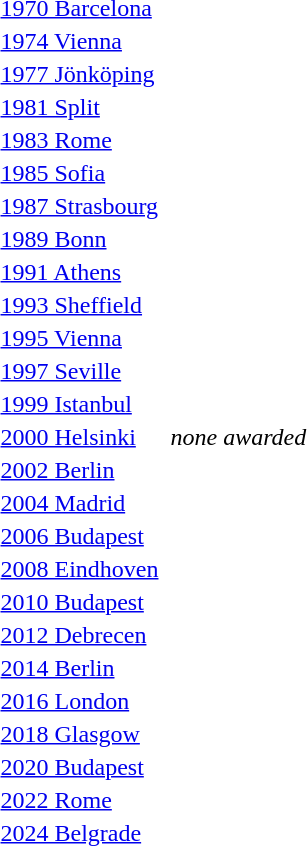<table>
<tr>
<td><a href='#'>1970 Barcelona</a></td>
<td></td>
<td></td>
<td></td>
</tr>
<tr>
<td><a href='#'>1974 Vienna</a></td>
<td></td>
<td></td>
<td></td>
</tr>
<tr>
<td><a href='#'>1977 Jönköping</a></td>
<td></td>
<td></td>
<td></td>
</tr>
<tr>
<td><a href='#'>1981 Split</a></td>
<td></td>
<td></td>
<td></td>
</tr>
<tr>
<td><a href='#'>1983 Rome</a></td>
<td></td>
<td></td>
<td></td>
</tr>
<tr>
<td><a href='#'>1985 Sofia</a></td>
<td></td>
<td></td>
<td></td>
</tr>
<tr>
<td><a href='#'>1987 Strasbourg</a></td>
<td></td>
<td></td>
<td></td>
</tr>
<tr>
<td><a href='#'>1989 Bonn</a></td>
<td></td>
<td></td>
<td></td>
</tr>
<tr>
<td><a href='#'>1991 Athens</a></td>
<td></td>
<td></td>
<td></td>
</tr>
<tr>
<td><a href='#'>1993 Sheffield</a></td>
<td></td>
<td></td>
<td></td>
</tr>
<tr>
<td><a href='#'>1995 Vienna</a></td>
<td></td>
<td></td>
<td></td>
</tr>
<tr>
<td><a href='#'>1997 Seville</a></td>
<td></td>
<td></td>
<td></td>
</tr>
<tr>
<td><a href='#'>1999 Istanbul</a></td>
<td></td>
<td></td>
<td></td>
</tr>
<tr>
<td rowspan=2><a href='#'>2000 Helsinki</a></td>
<td></td>
<td rowspan=2><em>none awarded</em></td>
<td rowspan=2></td>
</tr>
<tr>
<td></td>
</tr>
<tr>
<td><a href='#'>2002 Berlin</a></td>
<td></td>
<td></td>
<td></td>
</tr>
<tr>
<td><a href='#'>2004 Madrid</a></td>
<td></td>
<td></td>
<td></td>
</tr>
<tr>
<td><a href='#'>2006 Budapest</a></td>
<td></td>
<td></td>
<td></td>
</tr>
<tr>
<td><a href='#'>2008 Eindhoven</a></td>
<td></td>
<td></td>
<td></td>
</tr>
<tr>
<td><a href='#'>2010 Budapest</a></td>
<td></td>
<td></td>
<td></td>
</tr>
<tr>
<td><a href='#'>2012 Debrecen</a></td>
<td></td>
<td></td>
<td></td>
</tr>
<tr>
<td><a href='#'>2014 Berlin</a></td>
<td></td>
<td></td>
<td></td>
</tr>
<tr>
<td><a href='#'>2016 London</a></td>
<td></td>
<td></td>
<td></td>
</tr>
<tr>
<td><a href='#'>2018 Glasgow</a></td>
<td></td>
<td></td>
<td></td>
</tr>
<tr>
<td><a href='#'>2020 Budapest</a></td>
<td></td>
<td></td>
<td></td>
</tr>
<tr>
<td><a href='#'>2022 Rome</a></td>
<td></td>
<td></td>
<td></td>
</tr>
<tr>
<td><a href='#'>2024 Belgrade</a></td>
<td></td>
<td></td>
<td></td>
</tr>
</table>
